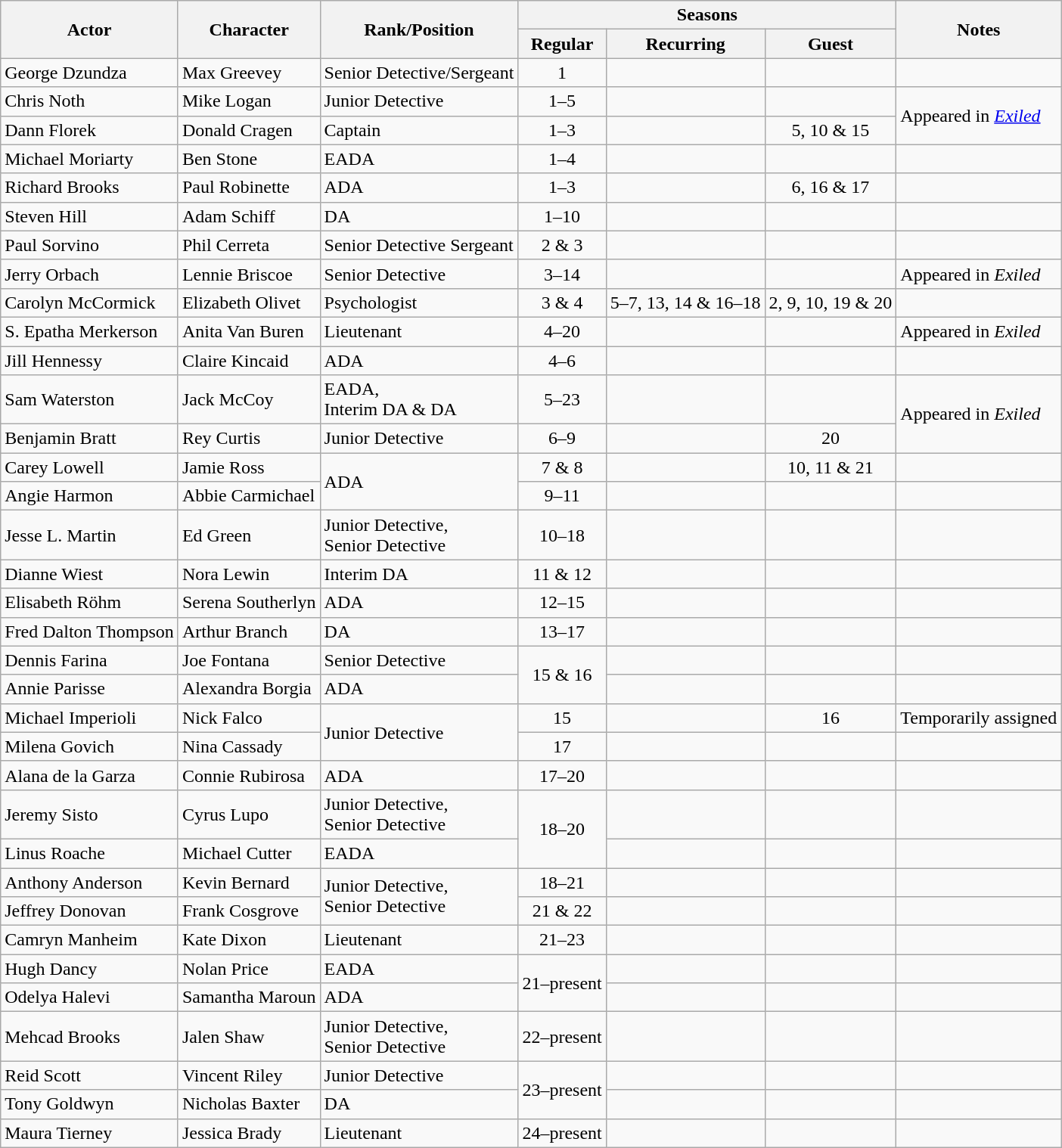<table class="wikitable plainrowheaders sortable">
<tr>
<th scope="col" rowspan=2>Actor</th>
<th scope="col" rowspan=2>Character</th>
<th scope="col" rowspan=2>Rank/Position</th>
<th scope="col" colspan=3>Seasons</th>
<th scope="col" rowspan=2>Notes</th>
</tr>
<tr>
<th scope="col">Regular</th>
<th scope="col">Recurring</th>
<th scope="col">Guest</th>
</tr>
<tr>
<td>George Dzundza</td>
<td>Max Greevey</td>
<td>Senior Detective/Sergeant</td>
<td style="text-align:center;">1</td>
<td style="text-align:center;"></td>
<td style="text-align:center;"></td>
<td></td>
</tr>
<tr>
<td>Chris Noth</td>
<td>Mike Logan</td>
<td>Junior Detective</td>
<td style="text-align:center;">1–5</td>
<td style="text-align:center;"></td>
<td style="text-align:center;"></td>
<td rowspan=2>Appeared in <em><a href='#'>Exiled</a></em></td>
</tr>
<tr>
<td>Dann Florek</td>
<td>Donald Cragen</td>
<td>Captain</td>
<td style="text-align:center;">1–3</td>
<td style="text-align:center;"></td>
<td style="text-align:center;">5, 10 & 15</td>
</tr>
<tr>
<td>Michael Moriarty</td>
<td>Ben Stone</td>
<td>EADA</td>
<td style="text-align:center;">1–4</td>
<td style="text-align:center;"></td>
<td style="text-align:center;"></td>
<td></td>
</tr>
<tr>
<td>Richard Brooks</td>
<td>Paul Robinette</td>
<td>ADA</td>
<td style="text-align:center;">1–3</td>
<td style="text-align:center;"></td>
<td style="text-align:center;">6, 16 & 17</td>
<td></td>
</tr>
<tr>
<td>Steven Hill</td>
<td>Adam Schiff</td>
<td>DA</td>
<td style="text-align:center;">1–10</td>
<td style="text-align:center;"></td>
<td style="text-align:center;"></td>
<td></td>
</tr>
<tr>
<td>Paul Sorvino</td>
<td>Phil Cerreta</td>
<td>Senior Detective Sergeant</td>
<td style="text-align:center;">2 & 3</td>
<td style="text-align:center;"></td>
<td style="text-align:center;"></td>
<td></td>
</tr>
<tr>
<td>Jerry Orbach</td>
<td>Lennie Briscoe</td>
<td>Senior Detective</td>
<td style="text-align:center;">3–14</td>
<td style="text-align:center;"></td>
<td style="text-align:center;"></td>
<td>Appeared in <em>Exiled</em></td>
</tr>
<tr>
<td>Carolyn McCormick</td>
<td>Elizabeth Olivet</td>
<td>Psychologist</td>
<td style="text-align:center;">3 & 4</td>
<td style="text-align:center;">5–7, 13, 14 & 16–18</td>
<td style="text-align:center;">2, 9, 10, 19 & 20</td>
<td></td>
</tr>
<tr>
<td>S. Epatha Merkerson</td>
<td>Anita Van Buren</td>
<td>Lieutenant</td>
<td style="text-align:center;">4–20</td>
<td style="text-align:center;"></td>
<td style="text-align:center;"></td>
<td>Appeared in <em>Exiled</em></td>
</tr>
<tr>
<td>Jill Hennessy</td>
<td>Claire Kincaid</td>
<td>ADA</td>
<td style="text-align:center;">4–6</td>
<td style="text-align:center;"></td>
<td style="text-align:center;"></td>
<td></td>
</tr>
<tr>
<td>Sam Waterston</td>
<td>Jack McCoy</td>
<td>EADA,<br>Interim DA & DA</td>
<td style="text-align:center;">5–23</td>
<td style="text-align:center;"></td>
<td style="text-align:center;"></td>
<td rowspan=2>Appeared in <em>Exiled</em></td>
</tr>
<tr>
<td>Benjamin Bratt</td>
<td>Rey Curtis</td>
<td>Junior Detective</td>
<td style="text-align:center;">6–9</td>
<td style="text-align:center;"></td>
<td style="text-align:center;">20</td>
</tr>
<tr>
<td>Carey Lowell</td>
<td>Jamie Ross</td>
<td rowspan=2>ADA</td>
<td style="text-align:center;">7 & 8</td>
<td style="text-align:center;"></td>
<td style="text-align:center;">10, 11 & 21</td>
<td></td>
</tr>
<tr>
<td>Angie Harmon</td>
<td>Abbie Carmichael</td>
<td style="text-align:center;">9–11</td>
<td style="text-align:center;"></td>
<td style="text-align:center;"></td>
<td></td>
</tr>
<tr>
<td>Jesse L. Martin</td>
<td>Ed Green</td>
<td>Junior Detective,<br>Senior Detective</td>
<td style="text-align:center;">10–18</td>
<td style="text-align:center;"></td>
<td style="text-align:center;"></td>
<td></td>
</tr>
<tr>
<td>Dianne Wiest</td>
<td>Nora Lewin</td>
<td>Interim DA</td>
<td style="text-align:center;">11 & 12</td>
<td style="text-align:center;"></td>
<td style="text-align:center;"></td>
<td></td>
</tr>
<tr>
<td>Elisabeth Röhm</td>
<td>Serena Southerlyn</td>
<td>ADA</td>
<td style="text-align:center;">12–15</td>
<td style="text-align:center;"></td>
<td style="text-align:center;"></td>
<td></td>
</tr>
<tr>
<td>Fred Dalton Thompson</td>
<td>Arthur Branch</td>
<td>DA</td>
<td style="text-align:center;">13–17</td>
<td style="text-align:center;"></td>
<td style="text-align:center;"></td>
<td></td>
</tr>
<tr>
<td>Dennis Farina</td>
<td>Joe Fontana</td>
<td>Senior Detective</td>
<td style="text-align:center;" rowspan=2>15 & 16</td>
<td style="text-align:center;"></td>
<td style="text-align:center;"></td>
<td></td>
</tr>
<tr>
<td>Annie Parisse</td>
<td>Alexandra Borgia</td>
<td>ADA</td>
<td style="text-align:center;"></td>
<td style="text-align:center;"></td>
<td></td>
</tr>
<tr>
<td>Michael Imperioli</td>
<td>Nick Falco</td>
<td rowspan=2>Junior Detective</td>
<td style="text-align:center;">15</td>
<td style="text-align:center;"></td>
<td style="text-align:center;">16</td>
<td>Temporarily assigned</td>
</tr>
<tr>
<td>Milena Govich</td>
<td>Nina Cassady</td>
<td style="text-align:center;">17</td>
<td style="text-align:center;"></td>
<td style="text-align:center;"></td>
<td></td>
</tr>
<tr>
<td>Alana de la Garza</td>
<td>Connie Rubirosa</td>
<td>ADA</td>
<td style="text-align:center;">17–20</td>
<td style="text-align:center;"></td>
<td style="text-align:center;"></td>
<td></td>
</tr>
<tr>
<td>Jeremy Sisto</td>
<td>Cyrus Lupo</td>
<td>Junior Detective,<br>Senior Detective</td>
<td style="text-align:center;" rowspan=2>18–20</td>
<td style="text-align:center;"></td>
<td style="text-align:center;"></td>
<td></td>
</tr>
<tr>
<td>Linus Roache</td>
<td>Michael Cutter</td>
<td>EADA</td>
<td style="text-align:center;"></td>
<td style="text-align:center;"></td>
<td></td>
</tr>
<tr>
<td>Anthony Anderson</td>
<td>Kevin Bernard</td>
<td rowspan=2>Junior Detective,<br>Senior Detective</td>
<td style="text-align:center;">18–21</td>
<td style="text-align:center;"></td>
<td style="text-align:center;"></td>
<td></td>
</tr>
<tr>
<td>Jeffrey Donovan</td>
<td>Frank Cosgrove</td>
<td style="text-align:center;">21 & 22</td>
<td style="text-align:center;"></td>
<td style="text-align:center;"></td>
<td></td>
</tr>
<tr>
<td>Camryn Manheim</td>
<td>Kate Dixon</td>
<td>Lieutenant</td>
<td style="text-align:center;">21–23</td>
<td style="text-align:center;"></td>
<td style="text-align:center;"></td>
<td></td>
</tr>
<tr>
<td>Hugh Dancy</td>
<td>Nolan Price</td>
<td>EADA</td>
<td style="text-align:center;" rowspan=2>21–present</td>
<td style="text-align:center;"></td>
<td style=“text-align:center;”></td>
<td></td>
</tr>
<tr>
<td>Odelya Halevi</td>
<td>Samantha Maroun</td>
<td>ADA</td>
<td style="text-align:center;"></td>
<td style="text-align:center;"></td>
<td></td>
</tr>
<tr>
<td>Mehcad Brooks</td>
<td>Jalen Shaw</td>
<td>Junior Detective,<br>Senior Detective</td>
<td style="text-align:center;">22–present</td>
<td style="text-align:center;"></td>
<td style="text-align:center;"></td>
<td></td>
</tr>
<tr>
<td>Reid Scott</td>
<td>Vincent Riley</td>
<td>Junior Detective</td>
<td style="text-align:center;" rowspan=2>23–present</td>
<td style="text-align:center;"></td>
<td style="text-align:center;"></td>
<td></td>
</tr>
<tr>
<td>Tony Goldwyn</td>
<td>Nicholas Baxter</td>
<td>DA</td>
<td style="text-align:center;"></td>
<td style="text-align:center;"></td>
<td></td>
</tr>
<tr>
<td>Maura Tierney</td>
<td>Jessica Brady</td>
<td>Lieutenant</td>
<td style="text-align:center;">24–present</td>
<td style="text-align:center;"></td>
<td style="text-align:center;"></td>
<td></td>
</tr>
</table>
